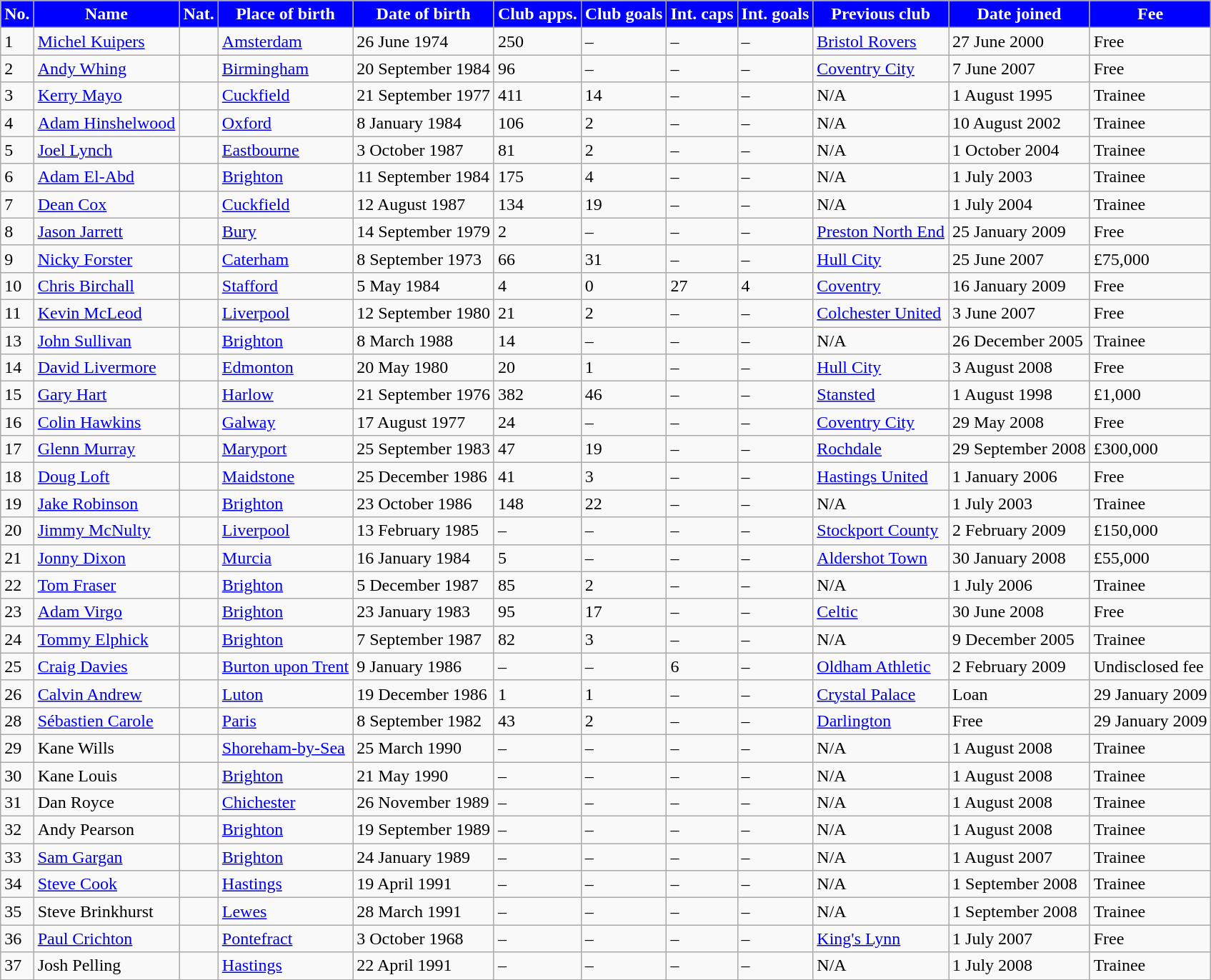<table class="wikitable style="text-align:center;">
<tr>
<th style="background:blue; color:white; text-align:center;">No.</th>
<th style="background:blue; color:white; text-align:center;">Name</th>
<th style="background:blue; color:white; text-align:center;">Nat.</th>
<th style="background:blue; color:white; text-align:center;">Place of birth</th>
<th style="background:blue; color:white; text-align:center;">Date of birth</th>
<th style="background:blue; color:white; text-align:center;">Club apps.</th>
<th style="background:blue; color:white; text-align:center;">Club goals</th>
<th style="background:blue; color:white; text-align:center;">Int. caps</th>
<th style="background:blue; color:white; text-align:center;">Int. goals</th>
<th style="background:blue; color:white; text-align:center;">Previous club</th>
<th style="background:blue; color:white; text-align:center;">Date joined</th>
<th style="background:blue; color:white; text-align:center;">Fee</th>
</tr>
<tr>
<td>1</td>
<td><a href='#'>Michel Kuipers</a></td>
<td></td>
<td><a href='#'>Amsterdam</a></td>
<td>26 June 1974</td>
<td>250</td>
<td>–</td>
<td>–</td>
<td>–</td>
<td><a href='#'>Bristol Rovers</a></td>
<td>27 June 2000</td>
<td>Free</td>
</tr>
<tr>
<td>2</td>
<td><a href='#'>Andy Whing</a></td>
<td></td>
<td><a href='#'>Birmingham</a></td>
<td>20 September 1984</td>
<td>96</td>
<td>–</td>
<td>–</td>
<td>–</td>
<td><a href='#'>Coventry City</a></td>
<td>7 June 2007</td>
<td>Free</td>
</tr>
<tr>
<td>3</td>
<td><a href='#'>Kerry Mayo</a></td>
<td></td>
<td><a href='#'>Cuckfield</a></td>
<td>21 September 1977</td>
<td>411</td>
<td>14</td>
<td>–</td>
<td>–</td>
<td>N/A</td>
<td>1 August 1995</td>
<td>Trainee</td>
</tr>
<tr>
<td>4</td>
<td><a href='#'>Adam Hinshelwood</a></td>
<td></td>
<td><a href='#'>Oxford</a></td>
<td>8 January 1984</td>
<td>106</td>
<td>2</td>
<td>–</td>
<td>–</td>
<td>N/A</td>
<td>10 August 2002</td>
<td>Trainee</td>
</tr>
<tr>
<td>5</td>
<td><a href='#'>Joel Lynch</a></td>
<td></td>
<td><a href='#'>Eastbourne</a></td>
<td>3 October 1987</td>
<td>81</td>
<td>2</td>
<td>–</td>
<td>–</td>
<td>N/A</td>
<td>1 October 2004</td>
<td>Trainee</td>
</tr>
<tr>
<td>6</td>
<td><a href='#'>Adam El-Abd</a></td>
<td></td>
<td><a href='#'>Brighton</a> </td>
<td>11 September 1984</td>
<td>175</td>
<td>4</td>
<td>–</td>
<td>–</td>
<td>N/A</td>
<td>1 July 2003</td>
<td>Trainee</td>
</tr>
<tr>
<td>7</td>
<td><a href='#'>Dean Cox</a></td>
<td></td>
<td><a href='#'>Cuckfield</a></td>
<td>12 August 1987</td>
<td>134</td>
<td>19</td>
<td>–</td>
<td>–</td>
<td>N/A</td>
<td>1 July 2004</td>
<td>Trainee</td>
</tr>
<tr>
<td>8</td>
<td><a href='#'>Jason Jarrett</a></td>
<td></td>
<td><a href='#'>Bury</a></td>
<td>14 September 1979</td>
<td>2</td>
<td>–</td>
<td>–</td>
<td>–</td>
<td><a href='#'>Preston North End</a></td>
<td>25 January 2009</td>
<td>Free</td>
</tr>
<tr>
<td>9</td>
<td><a href='#'>Nicky Forster</a></td>
<td></td>
<td><a href='#'>Caterham</a></td>
<td>8 September 1973</td>
<td>66</td>
<td>31</td>
<td>–</td>
<td>–</td>
<td><a href='#'>Hull City</a></td>
<td>25 June 2007</td>
<td>£75,000</td>
</tr>
<tr>
<td>10</td>
<td><a href='#'>Chris Birchall</a></td>
<td></td>
<td><a href='#'>Stafford</a></td>
<td>5 May 1984</td>
<td>4</td>
<td>0</td>
<td>27</td>
<td>4</td>
<td><a href='#'>Coventry</a></td>
<td>16 January 2009</td>
<td>Free</td>
</tr>
<tr>
<td>11</td>
<td><a href='#'>Kevin McLeod</a></td>
<td></td>
<td><a href='#'>Liverpool</a></td>
<td>12 September 1980</td>
<td>21</td>
<td>2</td>
<td>–</td>
<td>–</td>
<td><a href='#'>Colchester United</a></td>
<td>3 June 2007</td>
<td>Free</td>
</tr>
<tr>
<td>13</td>
<td><a href='#'>John Sullivan</a></td>
<td></td>
<td><a href='#'>Brighton</a></td>
<td>8 March 1988</td>
<td>14</td>
<td>–</td>
<td>–</td>
<td>–</td>
<td>N/A</td>
<td>26 December 2005</td>
<td>Trainee</td>
</tr>
<tr>
<td>14</td>
<td><a href='#'>David Livermore</a></td>
<td></td>
<td><a href='#'>Edmonton</a></td>
<td>20 May 1980</td>
<td>20</td>
<td>1</td>
<td>–</td>
<td>–</td>
<td><a href='#'>Hull City</a></td>
<td>3 August 2008</td>
<td>Free</td>
</tr>
<tr>
<td>15</td>
<td><a href='#'>Gary Hart</a></td>
<td></td>
<td><a href='#'>Harlow</a></td>
<td>21 September 1976</td>
<td>382</td>
<td>46</td>
<td>–</td>
<td>–</td>
<td><a href='#'>Stansted</a></td>
<td>1 August 1998</td>
<td>£1,000</td>
</tr>
<tr>
<td>16</td>
<td><a href='#'>Colin Hawkins</a></td>
<td></td>
<td><a href='#'>Galway</a></td>
<td>17 August 1977</td>
<td>24</td>
<td>–</td>
<td>–</td>
<td>–</td>
<td><a href='#'>Coventry City</a></td>
<td>29 May 2008</td>
<td>Free</td>
</tr>
<tr>
<td>17</td>
<td><a href='#'>Glenn Murray</a></td>
<td></td>
<td><a href='#'>Maryport</a></td>
<td>25 September 1983</td>
<td>47</td>
<td>19</td>
<td>–</td>
<td>–</td>
<td><a href='#'>Rochdale</a></td>
<td>29 September 2008</td>
<td>£300,000</td>
</tr>
<tr>
<td>18</td>
<td><a href='#'>Doug Loft</a></td>
<td></td>
<td><a href='#'>Maidstone</a></td>
<td>25 December 1986</td>
<td>41</td>
<td>3</td>
<td>–</td>
<td>–</td>
<td><a href='#'>Hastings United</a></td>
<td>1 January 2006</td>
<td>Free</td>
</tr>
<tr>
<td>19</td>
<td><a href='#'>Jake Robinson</a></td>
<td></td>
<td><a href='#'>Brighton</a></td>
<td>23 October 1986</td>
<td>148</td>
<td>22</td>
<td>–</td>
<td>–</td>
<td>N/A</td>
<td>1 July 2003</td>
<td>Trainee</td>
</tr>
<tr>
<td>20</td>
<td><a href='#'>Jimmy McNulty</a></td>
<td></td>
<td><a href='#'>Liverpool</a> </td>
<td>13 February 1985</td>
<td>–</td>
<td>–</td>
<td>–</td>
<td>–</td>
<td><a href='#'>Stockport County</a></td>
<td>2 February 2009</td>
<td>£150,000</td>
</tr>
<tr>
<td>21</td>
<td><a href='#'>Jonny Dixon</a></td>
<td></td>
<td><a href='#'>Murcia</a></td>
<td>16 January 1984</td>
<td>5</td>
<td>–</td>
<td>–</td>
<td>–</td>
<td><a href='#'>Aldershot Town</a></td>
<td>30 January 2008</td>
<td>£55,000</td>
</tr>
<tr>
<td>22</td>
<td><a href='#'>Tom Fraser</a></td>
<td></td>
<td><a href='#'>Brighton</a></td>
<td>5 December 1987</td>
<td>85</td>
<td>2</td>
<td>–</td>
<td>–</td>
<td>N/A</td>
<td>1 July 2006</td>
<td>Trainee</td>
</tr>
<tr>
<td>23</td>
<td><a href='#'>Adam Virgo</a></td>
<td></td>
<td><a href='#'>Brighton</a></td>
<td>23 January 1983</td>
<td>95</td>
<td>17</td>
<td>–</td>
<td>–</td>
<td><a href='#'>Celtic</a></td>
<td>30 June 2008</td>
<td>Free</td>
</tr>
<tr>
<td>24</td>
<td><a href='#'>Tommy Elphick</a></td>
<td></td>
<td><a href='#'>Brighton</a></td>
<td>7 September 1987</td>
<td>82</td>
<td>3</td>
<td>–</td>
<td>–</td>
<td>N/A</td>
<td>9 December 2005</td>
<td>Trainee</td>
</tr>
<tr>
<td>25</td>
<td><a href='#'>Craig Davies</a></td>
<td></td>
<td><a href='#'>Burton upon Trent</a> </td>
<td>9 January 1986</td>
<td>–</td>
<td>–</td>
<td>6</td>
<td>–</td>
<td><a href='#'>Oldham Athletic</a></td>
<td>2 February 2009</td>
<td>Undisclosed fee</td>
</tr>
<tr>
<td>26</td>
<td><a href='#'>Calvin Andrew</a></td>
<td></td>
<td><a href='#'>Luton</a></td>
<td>19 December 1986</td>
<td>1</td>
<td>1</td>
<td>–</td>
<td>–</td>
<td><a href='#'>Crystal Palace</a></td>
<td>Loan</td>
<td>29 January 2009</td>
</tr>
<tr>
<td>28</td>
<td><a href='#'>Sébastien Carole</a></td>
<td></td>
<td><a href='#'>Paris</a></td>
<td>8 September 1982</td>
<td>43</td>
<td>2</td>
<td>–</td>
<td>–</td>
<td><a href='#'>Darlington</a></td>
<td>Free</td>
<td>29 January 2009</td>
</tr>
<tr>
<td>29</td>
<td>Kane Wills</td>
<td></td>
<td><a href='#'>Shoreham-by-Sea</a></td>
<td>25 March 1990</td>
<td>–</td>
<td>–</td>
<td>–</td>
<td>–</td>
<td>N/A</td>
<td>1 August 2008</td>
<td>Trainee</td>
</tr>
<tr>
<td>30</td>
<td>Kane Louis</td>
<td></td>
<td><a href='#'>Brighton</a></td>
<td>21 May 1990</td>
<td>–</td>
<td>–</td>
<td>–</td>
<td>–</td>
<td>N/A</td>
<td>1 August 2008</td>
<td>Trainee</td>
</tr>
<tr>
<td>31</td>
<td>Dan Royce</td>
<td></td>
<td><a href='#'>Chichester</a></td>
<td>26 November 1989</td>
<td>–</td>
<td>–</td>
<td>–</td>
<td>–</td>
<td>N/A</td>
<td>1 August 2008</td>
<td>Trainee</td>
</tr>
<tr>
<td>32</td>
<td>Andy Pearson</td>
<td></td>
<td><a href='#'>Brighton</a></td>
<td>19 September 1989</td>
<td>–</td>
<td>–</td>
<td>–</td>
<td>–</td>
<td>N/A</td>
<td>1 August 2008</td>
<td>Trainee</td>
</tr>
<tr>
<td>33</td>
<td><a href='#'>Sam Gargan</a></td>
<td></td>
<td><a href='#'>Brighton</a></td>
<td>24 January 1989</td>
<td>–</td>
<td>–</td>
<td>–</td>
<td>–</td>
<td>N/A</td>
<td>1 August 2007</td>
<td>Trainee</td>
</tr>
<tr>
<td>34</td>
<td><a href='#'>Steve Cook</a></td>
<td></td>
<td><a href='#'>Hastings</a></td>
<td>19 April 1991</td>
<td>–</td>
<td>–</td>
<td>–</td>
<td>–</td>
<td>N/A</td>
<td>1 September 2008</td>
<td>Trainee</td>
</tr>
<tr>
<td>35</td>
<td>Steve Brinkhurst</td>
<td></td>
<td><a href='#'>Lewes</a></td>
<td>28 March 1991</td>
<td>–</td>
<td>–</td>
<td>–</td>
<td>–</td>
<td>N/A</td>
<td>1 September 2008</td>
<td>Trainee</td>
</tr>
<tr>
<td>36</td>
<td><a href='#'>Paul Crichton</a></td>
<td></td>
<td><a href='#'>Pontefract</a></td>
<td>3 October 1968</td>
<td>–</td>
<td>–</td>
<td>–</td>
<td>–</td>
<td><a href='#'>King's Lynn</a></td>
<td>1 July 2007</td>
<td>Free</td>
</tr>
<tr>
<td>37</td>
<td>Josh Pelling</td>
<td></td>
<td><a href='#'>Hastings</a></td>
<td>22 April 1991</td>
<td>–</td>
<td>–</td>
<td>–</td>
<td>–</td>
<td>N/A</td>
<td>1 July 2008</td>
<td>Trainee</td>
</tr>
</table>
